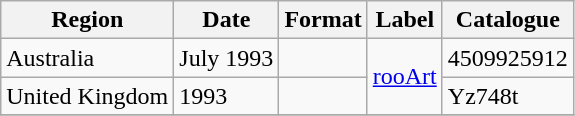<table class="wikitable plainrowheaders">
<tr>
<th scope="col">Region</th>
<th scope="col">Date</th>
<th scope="col">Format</th>
<th scope="col">Label</th>
<th scope="col">Catalogue</th>
</tr>
<tr>
<td>Australia</td>
<td>July 1993</td>
<td></td>
<td rowspan="2"><a href='#'>rooArt</a></td>
<td>4509925912</td>
</tr>
<tr>
<td>United Kingdom</td>
<td>1993</td>
<td></td>
<td>Yz748t</td>
</tr>
<tr>
</tr>
</table>
